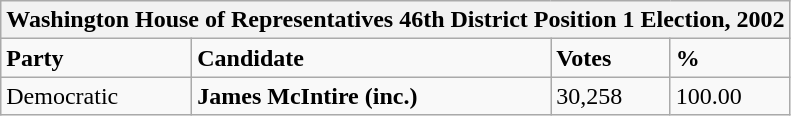<table class="wikitable">
<tr>
<th colspan="4">Washington House of Representatives 46th District Position 1 Election, 2002</th>
</tr>
<tr>
<td><strong>Party</strong></td>
<td><strong>Candidate</strong></td>
<td><strong>Votes</strong></td>
<td><strong>%</strong></td>
</tr>
<tr>
<td>Democratic</td>
<td><strong>James McIntire (inc.)</strong></td>
<td>30,258</td>
<td>100.00</td>
</tr>
</table>
